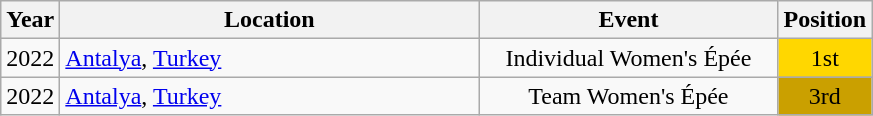<table class="wikitable" style="text-align:center;">
<tr>
<th>Year</th>
<th style="width:17em">Location</th>
<th style="width:12em">Event</th>
<th>Position</th>
</tr>
<tr>
<td rowspan="1">2022</td>
<td rowspan="1" align="left"> <a href='#'>Antalya</a>, <a href='#'>Turkey</a></td>
<td>Individual Women's Épée</td>
<td bgcolor="gold">1st</td>
</tr>
<tr>
<td rowspan="1">2022</td>
<td rowspan="1" align="left"> <a href='#'>Antalya</a>, <a href='#'>Turkey</a></td>
<td>Team Women's Épée</td>
<td bgcolor="caramel">3rd</td>
</tr>
</table>
